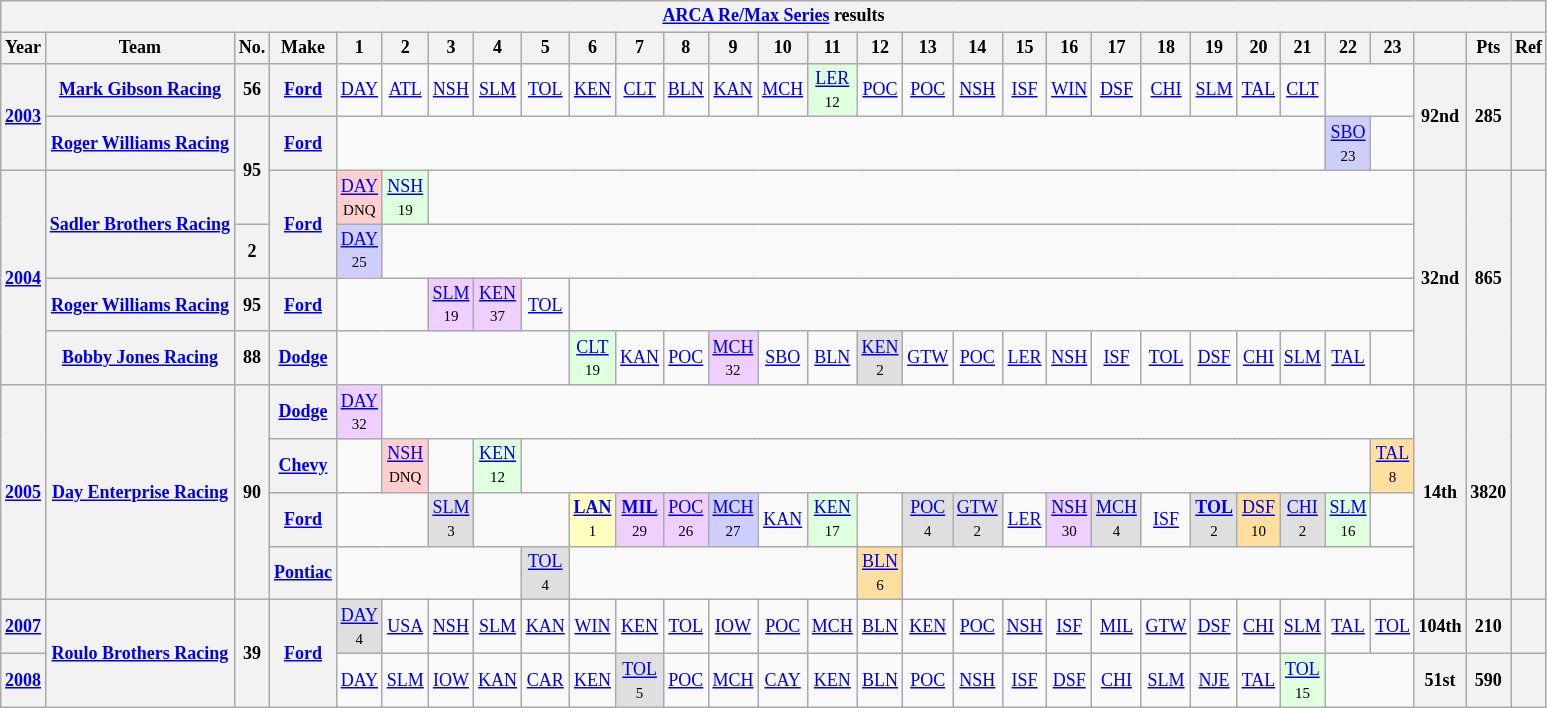<table class="wikitable" style="text-align:center; font-size:75%">
<tr>
<th colspan=45><a href='#'>ARCA Re/Max Series</a> results</th>
</tr>
<tr>
<th>Year</th>
<th>Team</th>
<th>No.</th>
<th>Make</th>
<th>1</th>
<th>2</th>
<th>3</th>
<th>4</th>
<th>5</th>
<th>6</th>
<th>7</th>
<th>8</th>
<th>9</th>
<th>10</th>
<th>11</th>
<th>12</th>
<th>13</th>
<th>14</th>
<th>15</th>
<th>16</th>
<th>17</th>
<th>18</th>
<th>19</th>
<th>20</th>
<th>21</th>
<th>22</th>
<th>23</th>
<th></th>
<th>Pts</th>
<th>Ref</th>
</tr>
<tr>
<th rowspan=2><a href='#'>2003</a></th>
<th><a href='#'>Mark Gibson Racing</a></th>
<th>56</th>
<th><a href='#'>Ford</a></th>
<td><a href='#'>DAY</a></td>
<td><a href='#'>ATL</a></td>
<td><a href='#'>NSH</a></td>
<td><a href='#'>SLM</a></td>
<td><a href='#'>TOL</a></td>
<td><a href='#'>KEN</a></td>
<td><a href='#'>CLT</a></td>
<td><a href='#'>BLN</a></td>
<td><a href='#'>KAN</a></td>
<td><a href='#'>MCH</a></td>
<td style="background:#DFFFDF;"><a href='#'>LER</a> <br><small>12</small></td>
<td><a href='#'>POC</a></td>
<td><a href='#'>POC</a></td>
<td><a href='#'>NSH</a></td>
<td><a href='#'>ISF</a></td>
<td><a href='#'>WIN</a></td>
<td><a href='#'>DSF</a></td>
<td><a href='#'>CHI</a></td>
<td><a href='#'>SLM</a></td>
<td><a href='#'>TAL</a></td>
<td><a href='#'>CLT</a></td>
<td colspan=2></td>
<th rowspan=2>92nd</th>
<th rowspan=2>285</th>
<th rowspan=2></th>
</tr>
<tr>
<th><a href='#'>Roger Williams Racing</a></th>
<th rowspan=2>95</th>
<th><a href='#'>Ford</a></th>
<td colspan=21></td>
<td style="background:#CFCFFF;"><a href='#'>SBO</a> <br><small>23</small></td>
<td></td>
</tr>
<tr>
<th rowspan=4><a href='#'>2004</a></th>
<th rowspan=2><a href='#'>Sadler Brothers Racing</a></th>
<th rowspan=2><a href='#'>Ford</a></th>
<td style="background:#FFCFCF;"><a href='#'>DAY</a><br><small>DNQ</small></td>
<td style="background:#DFFFDF;"><a href='#'>NSH</a> <br><small>19</small></td>
<td colspan=21></td>
<th rowspan=4>32nd</th>
<th rowspan=4>865</th>
<th rowspan=4></th>
</tr>
<tr>
<th>2</th>
<td style="background:#CFCFFF;"><a href='#'>DAY</a><br><small>25</small></td>
<td colspan=22></td>
</tr>
<tr>
<th><a href='#'>Roger Williams Racing</a></th>
<th>95</th>
<th><a href='#'>Ford</a></th>
<td colspan=2></td>
<td style="background:#EFCFFF;"><a href='#'>SLM</a> <br><small>19</small></td>
<td style="background:#EFCFFF;"><a href='#'>KEN</a> <br><small>37</small></td>
<td><a href='#'>TOL</a></td>
<td colspan=18></td>
</tr>
<tr>
<th><a href='#'>Bobby Jones Racing</a></th>
<th>88</th>
<th><a href='#'>Dodge</a></th>
<td colspan=5></td>
<td style="background:#DFFFDF;"><a href='#'>CLT</a> <br><small>19</small></td>
<td><a href='#'>KAN</a></td>
<td><a href='#'>POC</a></td>
<td style="background:#EFCFFF;"><a href='#'>MCH</a> <br><small>32</small></td>
<td><a href='#'>SBO</a></td>
<td><a href='#'>BLN</a></td>
<td style="background:#DFDFDF;"><a href='#'>KEN</a> <br><small>2</small></td>
<td><a href='#'>GTW</a></td>
<td><a href='#'>POC</a></td>
<td><a href='#'>LER</a></td>
<td><a href='#'>NSH</a></td>
<td><a href='#'>ISF</a></td>
<td><a href='#'>TOL</a></td>
<td><a href='#'>DSF</a></td>
<td><a href='#'>CHI</a></td>
<td><a href='#'>SLM</a></td>
<td><a href='#'>TAL</a></td>
<td></td>
</tr>
<tr>
<th rowspan=4><a href='#'>2005</a></th>
<th rowspan=4><a href='#'>Day Enterprise Racing</a></th>
<th rowspan=4>90</th>
<th><a href='#'>Dodge</a></th>
<td style="background:#EFCFFF;"><a href='#'>DAY</a> <br><small>32</small></td>
<td colspan=22></td>
<th rowspan=4>14th</th>
<th rowspan=4>3820</th>
<th rowspan=4></th>
</tr>
<tr>
<th><a href='#'>Chevy</a></th>
<td></td>
<td style="background:#FFCFCF;"><a href='#'>NSH</a> <br><small>DNQ</small></td>
<td></td>
<td style="background:#DFFFDF;"><a href='#'>KEN</a> <br><small>12</small></td>
<td colspan=18></td>
<td style="background:#FFDF9F;"><a href='#'>TAL</a> <br><small>8</small></td>
</tr>
<tr>
<th><a href='#'>Ford</a></th>
<td colspan=2></td>
<td style="background:#DFDFDF;"><a href='#'>SLM</a> <br><small>3</small></td>
<td colspan=2></td>
<td style="background:#FFFFBF;"><strong><a href='#'>LAN</a></strong> <br><small>1</small></td>
<td style="background:#EFCFFF;"><strong><a href='#'>MIL</a></strong> <br><small>29</small></td>
<td style="background:#EFCFFF;"><a href='#'>POC</a> <br><small>26</small></td>
<td style="background:#CFCFFF;"><a href='#'>MCH</a> <br><small>27</small></td>
<td><a href='#'>KAN</a></td>
<td style="background:#DFFFDF;"><a href='#'>KEN</a> <br><small>17</small></td>
<td></td>
<td style="background:#DFDFDF;"><a href='#'>POC</a> <br><small>4</small></td>
<td style="background:#DFDFDF;"><a href='#'>GTW</a> <br><small>2</small></td>
<td><a href='#'>LER</a></td>
<td style="background:#EFCFFF;"><a href='#'>NSH</a> <br><small>30</small></td>
<td style="background:#DFDFDF;"><a href='#'>MCH</a> <br><small>4</small></td>
<td><a href='#'>ISF</a></td>
<td style="background:#DFDFDF;"><strong><a href='#'>TOL</a></strong> <br><small>2</small></td>
<td style="background:#FFDF9F;"><a href='#'>DSF</a> <br><small>10</small></td>
<td style="background:#DFDFDF;"><a href='#'>CHI</a> <br><small>2</small></td>
<td style="background:#DFFFDF;"><a href='#'>SLM</a> <br><small>16</small></td>
<td></td>
</tr>
<tr>
<th><a href='#'>Pontiac</a></th>
<td colspan=4></td>
<td style="background:#DFDFDF;"><a href='#'>TOL</a> <br><small>4</small></td>
<td colspan=6></td>
<td style="background:#FFDF9F;"><a href='#'>BLN</a> <br><small>6</small></td>
<td colspan=11></td>
</tr>
<tr>
<th><a href='#'>2007</a></th>
<th rowspan=2><a href='#'>Roulo Brothers Racing</a></th>
<th rowspan=2>39</th>
<th rowspan=2><a href='#'>Ford</a></th>
<td style="background:#DFDFDF;"><a href='#'>DAY</a> <br><small>4</small></td>
<td><a href='#'>USA</a></td>
<td><a href='#'>NSH</a></td>
<td><a href='#'>SLM</a></td>
<td><a href='#'>KAN</a></td>
<td><a href='#'>WIN</a></td>
<td><a href='#'>KEN</a></td>
<td><a href='#'>TOL</a></td>
<td><a href='#'>IOW</a></td>
<td><a href='#'>POC</a></td>
<td><a href='#'>MCH</a></td>
<td><a href='#'>BLN</a></td>
<td><a href='#'>KEN</a></td>
<td><a href='#'>POC</a></td>
<td><a href='#'>NSH</a></td>
<td><a href='#'>ISF</a></td>
<td><a href='#'>MIL</a></td>
<td><a href='#'>GTW</a></td>
<td><a href='#'>DSF</a></td>
<td><a href='#'>CHI</a></td>
<td><a href='#'>SLM</a></td>
<td><a href='#'>TAL</a></td>
<td><a href='#'>TOL</a></td>
<th>104th</th>
<th>210</th>
<th></th>
</tr>
<tr>
<th><a href='#'>2008</a></th>
<td><a href='#'>DAY</a></td>
<td><a href='#'>SLM</a></td>
<td><a href='#'>IOW</a></td>
<td><a href='#'>KAN</a></td>
<td><a href='#'>CAR</a></td>
<td><a href='#'>KEN</a></td>
<td style="background:#DFDFDF;"><a href='#'>TOL</a> <br><small>5</small></td>
<td><a href='#'>POC</a></td>
<td><a href='#'>MCH</a></td>
<td><a href='#'>CAY</a></td>
<td><a href='#'>KEN</a></td>
<td><a href='#'>BLN</a></td>
<td><a href='#'>POC</a></td>
<td><a href='#'>NSH</a></td>
<td><a href='#'>ISF</a></td>
<td><a href='#'>DSF</a></td>
<td><a href='#'>CHI</a></td>
<td><a href='#'>SLM</a></td>
<td><a href='#'>NJE</a></td>
<td><a href='#'>TAL</a></td>
<td style="background:#DFFFDF;"><a href='#'>TOL</a> <br><small>15</small></td>
<td colspan=2></td>
<th>51st</th>
<th>590</th>
<th></th>
</tr>
</table>
